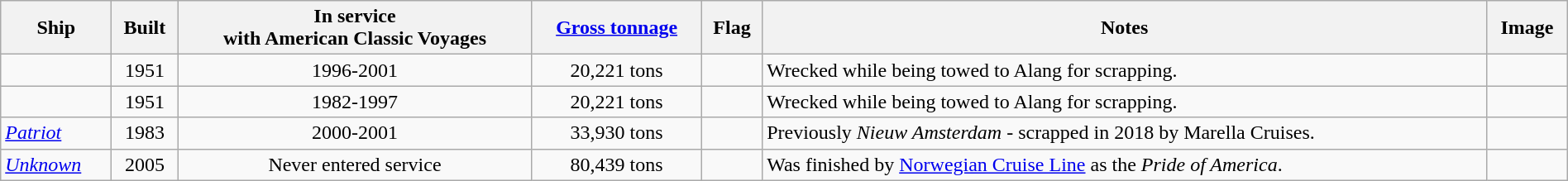<table class="wikitable" style="width: 100%;">
<tr>
<th>Ship</th>
<th>Built</th>
<th>In service<br>with American Classic Voyages</th>
<th><a href='#'>Gross tonnage</a></th>
<th>Flag</th>
<th>Notes</th>
<th>Image</th>
</tr>
<tr>
<td></td>
<td align="Center">1951</td>
<td align="Center">1996-2001</td>
<td align="Center">20,221 tons</td>
<td></td>
<td>Wrecked while being towed to Alang for scrapping.</td>
<td></td>
</tr>
<tr>
<td></td>
<td align="Center">1951</td>
<td align="Center">1982-1997</td>
<td align="Center">20,221 tons</td>
<td></td>
<td>Wrecked while being towed to Alang for scrapping.</td>
<td></td>
</tr>
<tr>
<td><a href='#'><em>Patriot</em></a></td>
<td align="Center">1983</td>
<td align="Center">2000-2001</td>
<td align="Center">33,930 tons</td>
<td></td>
<td>Previously <em>Nieuw Amsterdam</em> - scrapped in 2018 by Marella Cruises.</td>
<td></td>
</tr>
<tr>
<td><em><a href='#'>Unknown</a></em></td>
<td align="Center">2005</td>
<td align="Center">Never entered service</td>
<td align="Center">80,439 tons</td>
<td></td>
<td>Was finished by <a href='#'>Norwegian Cruise Line</a> as the <em>Pride of America</em>.</td>
<td></td>
</tr>
</table>
